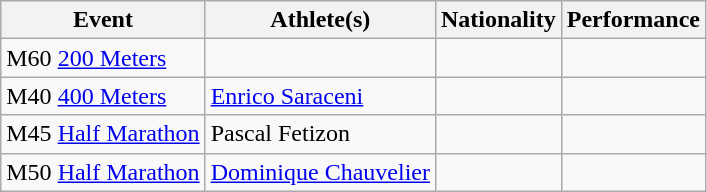<table class="wikitable">
<tr>
<th>Event</th>
<th>Athlete(s)</th>
<th>Nationality</th>
<th>Performance</th>
</tr>
<tr>
<td>M60 <a href='#'>200 Meters</a></td>
<td></td>
<td></td>
<td></td>
</tr>
<tr>
<td>M40 <a href='#'>400 Meters</a></td>
<td><a href='#'>Enrico Saraceni</a></td>
<td></td>
<td></td>
</tr>
<tr>
<td>M45 <a href='#'>Half Marathon</a></td>
<td>Pascal Fetizon</td>
<td></td>
<td></td>
</tr>
<tr>
<td>M50 <a href='#'>Half Marathon</a></td>
<td><a href='#'>Dominique Chauvelier</a></td>
<td></td>
<td></td>
</tr>
</table>
